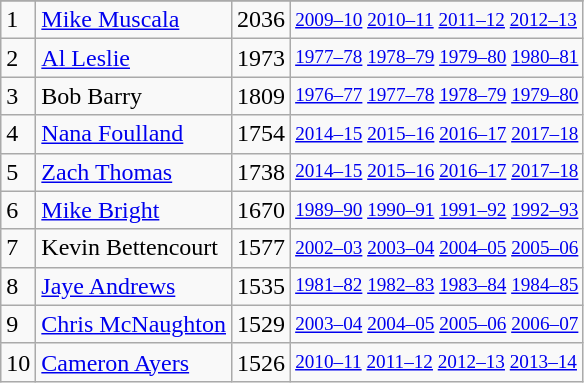<table class="wikitable">
<tr>
</tr>
<tr>
<td>1</td>
<td><a href='#'>Mike Muscala</a></td>
<td>2036</td>
<td style="font-size:80%;"><a href='#'>2009–10</a> <a href='#'>2010–11</a> <a href='#'>2011–12</a> <a href='#'>2012–13</a></td>
</tr>
<tr>
<td>2</td>
<td><a href='#'>Al Leslie</a></td>
<td>1973</td>
<td style="font-size:80%;"><a href='#'>1977–78</a> <a href='#'>1978–79</a> <a href='#'>1979–80</a> <a href='#'>1980–81</a></td>
</tr>
<tr>
<td>3</td>
<td>Bob Barry</td>
<td>1809</td>
<td style="font-size:80%;"><a href='#'>1976–77</a> <a href='#'>1977–78</a> <a href='#'>1978–79</a> <a href='#'>1979–80</a></td>
</tr>
<tr>
<td>4</td>
<td><a href='#'>Nana Foulland</a></td>
<td>1754</td>
<td style="font-size:80%;"><a href='#'>2014–15</a> <a href='#'>2015–16</a> <a href='#'>2016–17</a> <a href='#'>2017–18</a></td>
</tr>
<tr>
<td>5</td>
<td><a href='#'>Zach Thomas</a></td>
<td>1738</td>
<td style="font-size:80%;"><a href='#'>2014–15</a> <a href='#'>2015–16</a> <a href='#'>2016–17</a> <a href='#'>2017–18</a></td>
</tr>
<tr>
<td>6</td>
<td><a href='#'>Mike Bright</a></td>
<td>1670</td>
<td style="font-size:80%;"><a href='#'>1989–90</a> <a href='#'>1990–91</a> <a href='#'>1991–92</a> <a href='#'>1992–93</a></td>
</tr>
<tr>
<td>7</td>
<td>Kevin Bettencourt</td>
<td>1577</td>
<td style="font-size:80%;"><a href='#'>2002–03</a> <a href='#'>2003–04</a> <a href='#'>2004–05</a> <a href='#'>2005–06</a></td>
</tr>
<tr>
<td>8</td>
<td><a href='#'>Jaye Andrews</a></td>
<td>1535</td>
<td style="font-size:80%;"><a href='#'>1981–82</a> <a href='#'>1982–83</a> <a href='#'>1983–84</a> <a href='#'>1984–85</a></td>
</tr>
<tr>
<td>9</td>
<td><a href='#'>Chris McNaughton</a></td>
<td>1529</td>
<td style="font-size:80%;"><a href='#'>2003–04</a> <a href='#'>2004–05</a> <a href='#'>2005–06</a> <a href='#'>2006–07</a></td>
</tr>
<tr>
<td>10</td>
<td><a href='#'>Cameron Ayers</a></td>
<td>1526</td>
<td style="font-size:80%;"><a href='#'>2010–11</a> <a href='#'>2011–12</a> <a href='#'>2012–13</a> <a href='#'>2013–14</a></td>
</tr>
</table>
